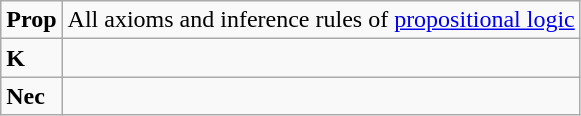<table class="wikitable">
<tr>
<td><strong>Prop</strong></td>
<td>All axioms and inference rules of <a href='#'>propositional logic</a></td>
</tr>
<tr>
<td><strong>K</strong></td>
<td></td>
</tr>
<tr>
<td><strong>Nec</strong></td>
<td></td>
</tr>
</table>
